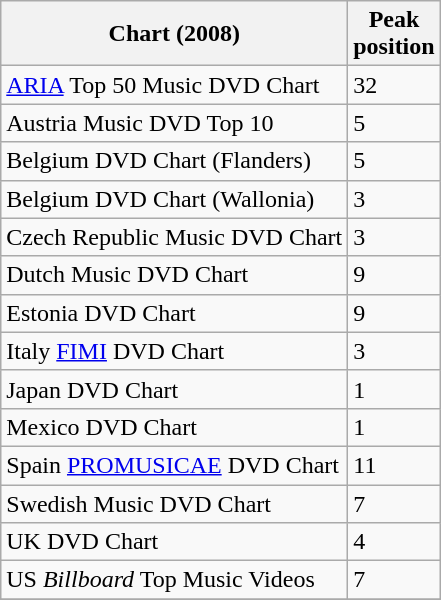<table class="wikitable">
<tr>
<th scope="col">Chart (2008)</th>
<th scope="col">Peak<br>position</th>
</tr>
<tr>
<td><a href='#'>ARIA</a> Top 50 Music DVD Chart</td>
<td>32</td>
</tr>
<tr>
<td>Austria Music DVD Top 10</td>
<td>5</td>
</tr>
<tr>
<td>Belgium DVD Chart (Flanders)</td>
<td>5</td>
</tr>
<tr>
<td>Belgium DVD Chart (Wallonia)</td>
<td>3</td>
</tr>
<tr>
<td>Czech Republic Music DVD Chart</td>
<td>3</td>
</tr>
<tr>
<td>Dutch Music DVD Chart</td>
<td>9</td>
</tr>
<tr>
<td>Estonia DVD Chart</td>
<td>9</td>
</tr>
<tr>
<td>Italy <a href='#'>FIMI</a> DVD Chart</td>
<td>3</td>
</tr>
<tr>
<td>Japan DVD Chart</td>
<td>1</td>
</tr>
<tr>
<td>Mexico DVD Chart</td>
<td>1</td>
</tr>
<tr>
<td>Spain <a href='#'>PROMUSICAE</a> DVD Chart</td>
<td>11</td>
</tr>
<tr>
<td>Swedish Music DVD Chart</td>
<td>7</td>
</tr>
<tr>
<td>UK DVD Chart</td>
<td>4</td>
</tr>
<tr>
<td>US <em>Billboard</em> Top Music Videos</td>
<td>7</td>
</tr>
<tr>
</tr>
</table>
